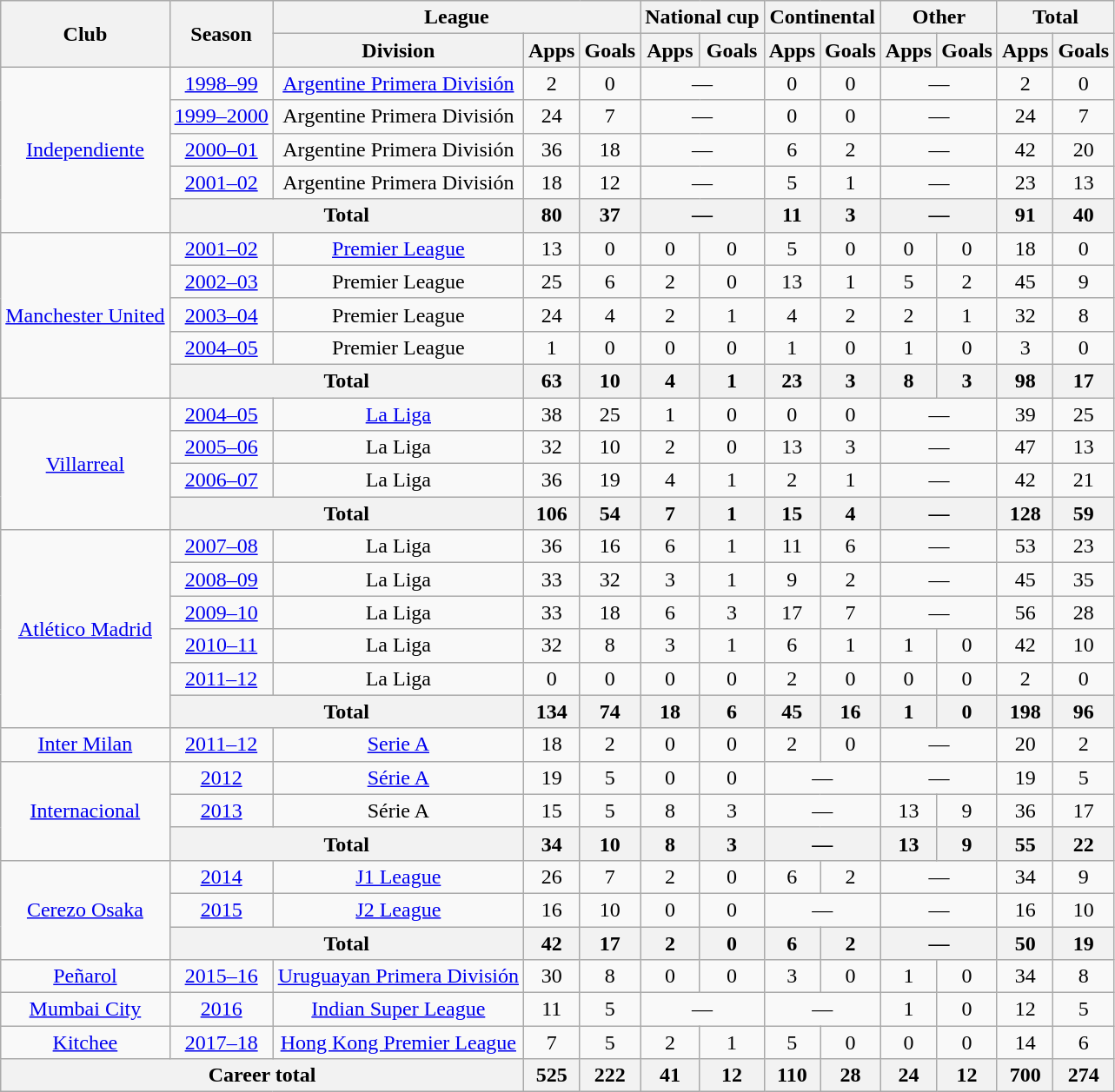<table class=wikitable style=text-align:center>
<tr>
<th rowspan=2>Club</th>
<th rowspan=2>Season</th>
<th colspan=3>League</th>
<th colspan=2>National cup</th>
<th colspan=2>Continental</th>
<th colspan=2>Other</th>
<th colspan=2>Total</th>
</tr>
<tr>
<th>Division</th>
<th>Apps</th>
<th>Goals</th>
<th>Apps</th>
<th>Goals</th>
<th>Apps</th>
<th>Goals</th>
<th>Apps</th>
<th>Goals</th>
<th>Apps</th>
<th>Goals</th>
</tr>
<tr>
<td rowspan=5><a href='#'>Independiente</a></td>
<td><a href='#'>1998–99</a></td>
<td><a href='#'>Argentine Primera División</a></td>
<td>2</td>
<td>0</td>
<td colspan=2>—</td>
<td>0</td>
<td>0</td>
<td colspan=2>—</td>
<td>2</td>
<td>0</td>
</tr>
<tr>
<td><a href='#'>1999–2000</a></td>
<td>Argentine Primera División</td>
<td>24</td>
<td>7</td>
<td colspan=2>—</td>
<td>0</td>
<td>0</td>
<td colspan=2>—</td>
<td>24</td>
<td>7</td>
</tr>
<tr>
<td><a href='#'>2000–01</a></td>
<td>Argentine Primera División</td>
<td>36</td>
<td>18</td>
<td colspan=2>—</td>
<td>6</td>
<td>2</td>
<td colspan=2>—</td>
<td>42</td>
<td>20</td>
</tr>
<tr>
<td><a href='#'>2001–02</a></td>
<td>Argentine Primera División</td>
<td>18</td>
<td>12</td>
<td colspan=2>—</td>
<td>5</td>
<td>1</td>
<td colspan=2>—</td>
<td>23</td>
<td>13</td>
</tr>
<tr>
<th colspan=2>Total</th>
<th>80</th>
<th>37</th>
<th colspan=2>—</th>
<th>11</th>
<th>3</th>
<th colspan=2>—</th>
<th>91</th>
<th>40</th>
</tr>
<tr>
<td rowspan=5><a href='#'>Manchester United</a></td>
<td><a href='#'>2001–02</a></td>
<td><a href='#'>Premier League</a></td>
<td>13</td>
<td>0</td>
<td>0</td>
<td>0</td>
<td>5</td>
<td>0</td>
<td>0</td>
<td>0</td>
<td>18</td>
<td>0</td>
</tr>
<tr>
<td><a href='#'>2002–03</a></td>
<td>Premier League</td>
<td>25</td>
<td>6</td>
<td>2</td>
<td>0</td>
<td>13</td>
<td>1</td>
<td>5</td>
<td>2</td>
<td>45</td>
<td>9</td>
</tr>
<tr>
<td><a href='#'>2003–04</a></td>
<td>Premier League</td>
<td>24</td>
<td>4</td>
<td>2</td>
<td>1</td>
<td>4</td>
<td>2</td>
<td>2</td>
<td>1</td>
<td>32</td>
<td>8</td>
</tr>
<tr>
<td><a href='#'>2004–05</a></td>
<td>Premier League</td>
<td>1</td>
<td>0</td>
<td>0</td>
<td>0</td>
<td>1</td>
<td>0</td>
<td>1</td>
<td>0</td>
<td>3</td>
<td>0</td>
</tr>
<tr>
<th colspan=2>Total</th>
<th>63</th>
<th>10</th>
<th>4</th>
<th>1</th>
<th>23</th>
<th>3</th>
<th>8</th>
<th>3</th>
<th>98</th>
<th>17</th>
</tr>
<tr>
<td rowspan=4><a href='#'>Villarreal</a></td>
<td><a href='#'>2004–05</a></td>
<td><a href='#'>La Liga</a></td>
<td>38</td>
<td>25</td>
<td>1</td>
<td>0</td>
<td>0</td>
<td>0</td>
<td colspan=2>—</td>
<td>39</td>
<td>25</td>
</tr>
<tr>
<td><a href='#'>2005–06</a></td>
<td>La Liga</td>
<td>32</td>
<td>10</td>
<td>2</td>
<td>0</td>
<td>13</td>
<td>3</td>
<td colspan=2>—</td>
<td>47</td>
<td>13</td>
</tr>
<tr>
<td><a href='#'>2006–07</a></td>
<td>La Liga</td>
<td>36</td>
<td>19</td>
<td>4</td>
<td>1</td>
<td>2</td>
<td>1</td>
<td colspan=2>—</td>
<td>42</td>
<td>21</td>
</tr>
<tr>
<th colspan=2>Total</th>
<th>106</th>
<th>54</th>
<th>7</th>
<th>1</th>
<th>15</th>
<th>4</th>
<th colspan=2>—</th>
<th>128</th>
<th>59</th>
</tr>
<tr>
<td rowspan=6><a href='#'>Atlético Madrid</a></td>
<td><a href='#'>2007–08</a></td>
<td>La Liga</td>
<td>36</td>
<td>16</td>
<td>6</td>
<td>1</td>
<td>11</td>
<td>6</td>
<td colspan=2>—</td>
<td>53</td>
<td>23</td>
</tr>
<tr>
<td><a href='#'>2008–09</a></td>
<td>La Liga</td>
<td>33</td>
<td>32</td>
<td>3</td>
<td>1</td>
<td>9</td>
<td>2</td>
<td colspan=2>—</td>
<td>45</td>
<td>35</td>
</tr>
<tr>
<td><a href='#'>2009–10</a></td>
<td>La Liga</td>
<td>33</td>
<td>18</td>
<td>6</td>
<td>3</td>
<td>17</td>
<td>7</td>
<td colspan=2>—</td>
<td>56</td>
<td>28</td>
</tr>
<tr>
<td><a href='#'>2010–11</a></td>
<td>La Liga</td>
<td>32</td>
<td>8</td>
<td>3</td>
<td>1</td>
<td>6</td>
<td>1</td>
<td>1</td>
<td>0</td>
<td>42</td>
<td>10</td>
</tr>
<tr>
<td><a href='#'>2011–12</a></td>
<td>La Liga</td>
<td>0</td>
<td>0</td>
<td>0</td>
<td>0</td>
<td>2</td>
<td>0</td>
<td>0</td>
<td>0</td>
<td>2</td>
<td>0</td>
</tr>
<tr>
<th colspan=2>Total</th>
<th>134</th>
<th>74</th>
<th>18</th>
<th>6</th>
<th>45</th>
<th>16</th>
<th>1</th>
<th>0</th>
<th>198</th>
<th>96</th>
</tr>
<tr>
<td><a href='#'>Inter Milan</a></td>
<td><a href='#'>2011–12</a></td>
<td><a href='#'>Serie A</a></td>
<td>18</td>
<td>2</td>
<td>0</td>
<td>0</td>
<td>2</td>
<td>0</td>
<td colspan=2>—</td>
<td>20</td>
<td>2</td>
</tr>
<tr>
<td rowspan=3><a href='#'>Internacional</a></td>
<td><a href='#'>2012</a></td>
<td><a href='#'>Série A</a></td>
<td>19</td>
<td>5</td>
<td>0</td>
<td>0</td>
<td colspan=2>—</td>
<td colspan=2>—</td>
<td>19</td>
<td>5</td>
</tr>
<tr>
<td><a href='#'>2013</a></td>
<td>Série A</td>
<td>15</td>
<td>5</td>
<td>8</td>
<td>3</td>
<td colspan=2>—</td>
<td>13</td>
<td>9</td>
<td>36</td>
<td>17</td>
</tr>
<tr>
<th colspan=2>Total</th>
<th>34</th>
<th>10</th>
<th>8</th>
<th>3</th>
<th colspan=2>—</th>
<th>13</th>
<th>9</th>
<th>55</th>
<th>22</th>
</tr>
<tr>
<td rowspan=3><a href='#'>Cerezo Osaka</a></td>
<td><a href='#'>2014</a></td>
<td><a href='#'>J1 League</a></td>
<td>26</td>
<td>7</td>
<td>2</td>
<td>0</td>
<td>6</td>
<td>2</td>
<td colspan=2>—</td>
<td>34</td>
<td>9</td>
</tr>
<tr>
<td><a href='#'>2015</a></td>
<td><a href='#'>J2 League</a></td>
<td>16</td>
<td>10</td>
<td>0</td>
<td>0</td>
<td colspan=2>—</td>
<td colspan=2>—</td>
<td>16</td>
<td>10</td>
</tr>
<tr>
<th colspan=2>Total</th>
<th>42</th>
<th>17</th>
<th>2</th>
<th>0</th>
<th>6</th>
<th>2</th>
<th colspan=2>—</th>
<th>50</th>
<th>19</th>
</tr>
<tr>
<td><a href='#'>Peñarol</a></td>
<td><a href='#'>2015–16</a></td>
<td><a href='#'>Uruguayan Primera División</a></td>
<td>30</td>
<td>8</td>
<td>0</td>
<td>0</td>
<td>3</td>
<td>0</td>
<td>1</td>
<td>0</td>
<td>34</td>
<td>8</td>
</tr>
<tr>
<td><a href='#'>Mumbai City</a></td>
<td><a href='#'>2016</a></td>
<td><a href='#'>Indian Super League</a></td>
<td>11</td>
<td>5</td>
<td colspan=2>—</td>
<td colspan=2>—</td>
<td>1</td>
<td>0</td>
<td>12</td>
<td>5</td>
</tr>
<tr>
<td><a href='#'>Kitchee</a></td>
<td><a href='#'>2017–18</a></td>
<td><a href='#'>Hong Kong Premier League</a></td>
<td>7</td>
<td>5</td>
<td>2</td>
<td>1</td>
<td>5</td>
<td>0</td>
<td>0</td>
<td>0</td>
<td>14</td>
<td>6</td>
</tr>
<tr>
<th colspan=3>Career total</th>
<th>525</th>
<th>222</th>
<th>41</th>
<th>12</th>
<th>110</th>
<th>28</th>
<th>24</th>
<th>12</th>
<th>700</th>
<th>274</th>
</tr>
</table>
